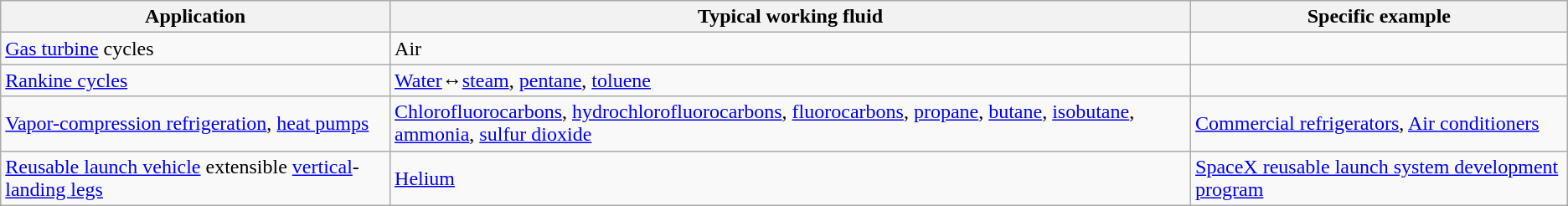<table class="wikitable" border="1">
<tr>
<th>Application</th>
<th>Typical working fluid</th>
<th>Specific example</th>
</tr>
<tr>
<td><a href='#'>Gas turbine</a> cycles</td>
<td>Air</td>
<td></td>
</tr>
<tr>
<td><a href='#'>Rankine cycles</a></td>
<td><a href='#'>Water</a>↔<a href='#'>steam</a>, <a href='#'>pentane</a>, <a href='#'>toluene</a></td>
<td></td>
</tr>
<tr>
<td><a href='#'>Vapor-compression refrigeration</a>, <a href='#'>heat pumps</a></td>
<td><a href='#'>Chlorofluorocarbons</a>, <a href='#'>hydrochlorofluorocarbons</a>, <a href='#'>fluorocarbons</a>, <a href='#'>propane</a>, <a href='#'>butane</a>, <a href='#'>isobutane</a>, <a href='#'>ammonia</a>, <a href='#'>sulfur dioxide</a></td>
<td><a href='#'>Commercial refrigerators</a>, <a href='#'>Air conditioners</a></td>
</tr>
<tr>
<td><a href='#'>Reusable launch vehicle</a> extensible <a href='#'>vertical</a>-<a href='#'>landing legs</a></td>
<td><a href='#'>Helium</a></td>
<td><a href='#'>SpaceX reusable launch system development program</a></td>
</tr>
</table>
